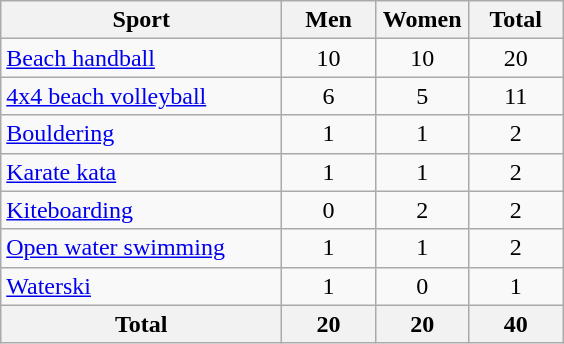<table class="wikitable sortable" style="text-align:center;">
<tr>
<th width=180>Sport</th>
<th width=55>Men</th>
<th width=55>Women</th>
<th width=55>Total</th>
</tr>
<tr>
<td align="left"><a href='#'>Beach handball</a></td>
<td>10</td>
<td>10</td>
<td>20</td>
</tr>
<tr>
<td align="left"><a href='#'>4x4 beach volleyball</a></td>
<td>6</td>
<td>5</td>
<td>11</td>
</tr>
<tr>
<td align="left"><a href='#'>Bouldering</a></td>
<td>1</td>
<td>1</td>
<td>2</td>
</tr>
<tr>
<td align="left"><a href='#'>Karate kata</a></td>
<td>1</td>
<td>1</td>
<td>2</td>
</tr>
<tr>
<td align="left"><a href='#'>Kiteboarding</a></td>
<td>0</td>
<td>2</td>
<td>2</td>
</tr>
<tr>
<td align="left"><a href='#'>Open water swimming</a></td>
<td>1</td>
<td>1</td>
<td>2</td>
</tr>
<tr>
<td align="left"><a href='#'>Waterski</a></td>
<td>1</td>
<td>0</td>
<td>1</td>
</tr>
<tr>
<th>Total</th>
<th>20</th>
<th>20</th>
<th>40</th>
</tr>
</table>
